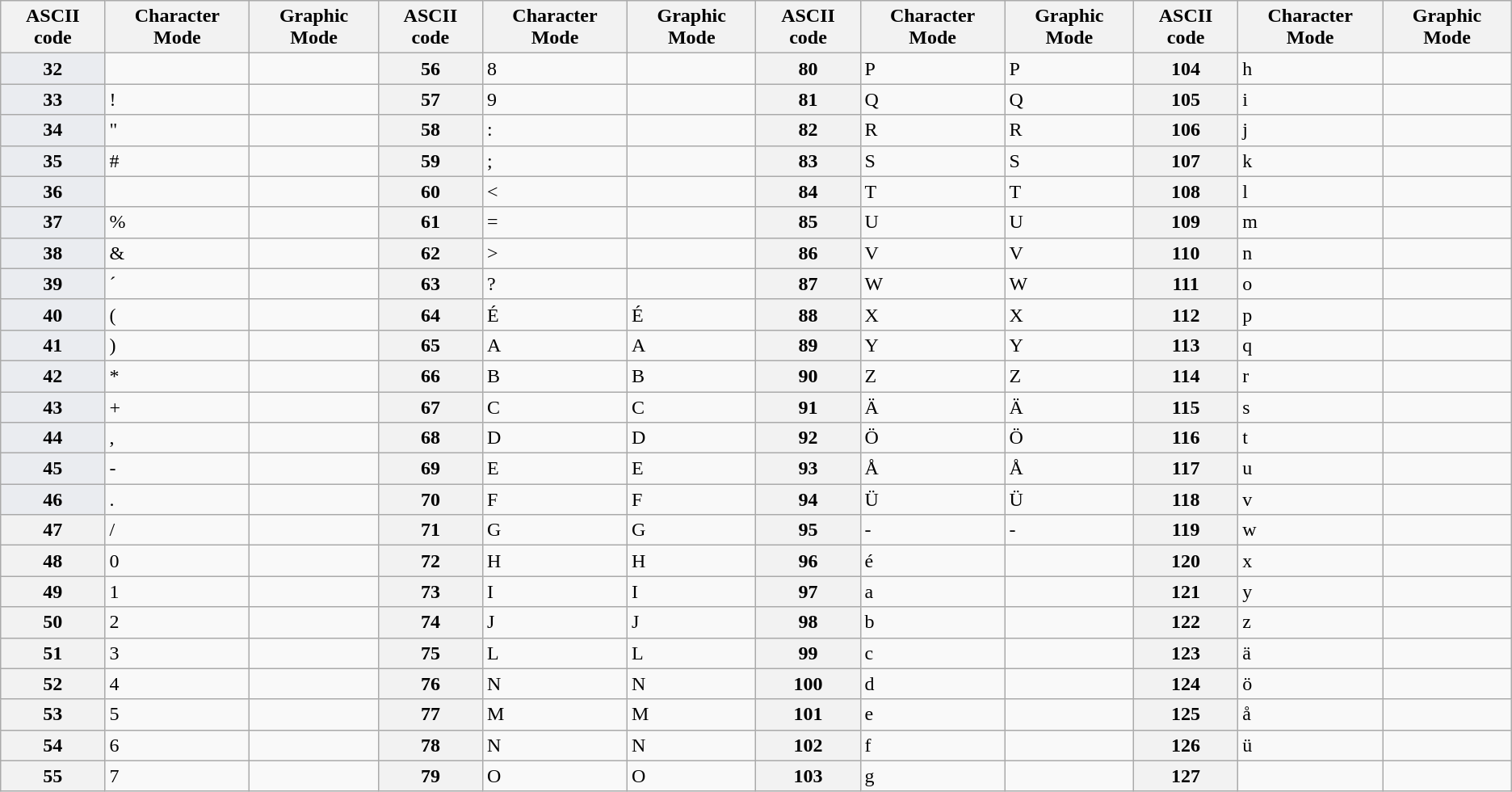<table class="wikitable">
<tr>
<th>ASCII code</th>
<th>Character Mode</th>
<th>Graphic Mode</th>
<th>ASCII code</th>
<th>Character Mode</th>
<th>Graphic Mode</th>
<th>ASCII code</th>
<th>Character Mode</th>
<th>Graphic Mode</th>
<th>ASCII code</th>
<th>Character Mode</th>
<th>Graphic Mode</th>
</tr>
<tr>
<th style="background-color:#EAECF0;">32</th>
<td></td>
<td></td>
<th>56</th>
<td>8</td>
<td></td>
<th>80</th>
<td>P</td>
<td>P</td>
<th>104</th>
<td>h</td>
<td></td>
</tr>
<tr>
<th style="background-color:#EAECF0;">33</th>
<td>!</td>
<td></td>
<th>57</th>
<td>9</td>
<td></td>
<th>81</th>
<td>Q</td>
<td>Q</td>
<th>105</th>
<td>i</td>
<td></td>
</tr>
<tr>
<th style="background-color:#EAECF0;">34</th>
<td>"</td>
<td></td>
<th>58</th>
<td>:</td>
<td></td>
<th>82</th>
<td>R</td>
<td>R</td>
<th>106</th>
<td>j</td>
<td></td>
</tr>
<tr>
<th style="background-color:#EAECF0;">35</th>
<td>#</td>
<td></td>
<th>59</th>
<td>;</td>
<td></td>
<th>83</th>
<td>S</td>
<td>S</td>
<th>107</th>
<td>k</td>
<td></td>
</tr>
<tr>
<th style="background-color:#EAECF0;">36</th>
<td></td>
<td></td>
<th>60</th>
<td><</td>
<td></td>
<th>84</th>
<td>T</td>
<td>T</td>
<th>108</th>
<td>l</td>
<td></td>
</tr>
<tr>
<th style="background-color:#EAECF0;">37</th>
<td>%</td>
<td></td>
<th>61</th>
<td>=</td>
<td></td>
<th>85</th>
<td>U</td>
<td>U</td>
<th>109</th>
<td>m</td>
<td></td>
</tr>
<tr>
<th style="background-color:#EAECF0;">38</th>
<td>&</td>
<td></td>
<th>62</th>
<td>></td>
<td></td>
<th>86</th>
<td>V</td>
<td>V</td>
<th>110</th>
<td>n</td>
<td></td>
</tr>
<tr>
<th style="background-color:#EAECF0;">39</th>
<td>´</td>
<td></td>
<th>63</th>
<td>?</td>
<td></td>
<th>87</th>
<td>W</td>
<td>W</td>
<th>111</th>
<td>o</td>
<td></td>
</tr>
<tr>
<th style="background-color:#EAECF0;">40</th>
<td>(</td>
<td></td>
<th>64</th>
<td>É</td>
<td>É</td>
<th>88</th>
<td>X</td>
<td>X</td>
<th>112</th>
<td>p</td>
<td></td>
</tr>
<tr>
<th style="background-color:#EAECF0;">41</th>
<td>)</td>
<td></td>
<th>65</th>
<td>A</td>
<td>A</td>
<th>89</th>
<td>Y</td>
<td>Y</td>
<th>113</th>
<td>q</td>
<td></td>
</tr>
<tr>
<th style="background-color:#EAECF0;">42</th>
<td>*</td>
<td></td>
<th>66</th>
<td>B</td>
<td>B</td>
<th>90</th>
<td>Z</td>
<td>Z</td>
<th>114</th>
<td>r</td>
<td></td>
</tr>
<tr>
<th style="background-color:#EAECF0;">43</th>
<td>+</td>
<td></td>
<th>67</th>
<td>C</td>
<td>C</td>
<th>91</th>
<td>Ä</td>
<td>Ä</td>
<th>115</th>
<td>s</td>
<td></td>
</tr>
<tr>
<th style="background-color:#EAECF0;">44</th>
<td>,</td>
<td></td>
<th>68</th>
<td>D</td>
<td>D</td>
<th>92</th>
<td>Ö</td>
<td>Ö</td>
<th>116</th>
<td>t</td>
<td></td>
</tr>
<tr>
<th style="background-color:#EAECF0;">45</th>
<td>-</td>
<td></td>
<th>69</th>
<td>E</td>
<td>E</td>
<th>93</th>
<td>Å</td>
<td>Å</td>
<th>117</th>
<td>u</td>
<td></td>
</tr>
<tr>
<th style="background-color:#EAECF0;">46</th>
<td>.</td>
<td></td>
<th>70</th>
<td>F</td>
<td>F</td>
<th>94</th>
<td>Ü</td>
<td>Ü</td>
<th>118</th>
<td>v</td>
<td></td>
</tr>
<tr>
<th>47</th>
<td>/</td>
<td></td>
<th>71</th>
<td>G</td>
<td>G</td>
<th>95</th>
<td>-</td>
<td>-</td>
<th>119</th>
<td>w</td>
<td></td>
</tr>
<tr>
<th>48</th>
<td>0</td>
<td></td>
<th>72</th>
<td>H</td>
<td>H</td>
<th>96</th>
<td>é</td>
<td></td>
<th>120</th>
<td>x</td>
<td></td>
</tr>
<tr>
<th>49</th>
<td>1</td>
<td></td>
<th>73</th>
<td>I</td>
<td>I</td>
<th>97</th>
<td>a</td>
<td></td>
<th>121</th>
<td>y</td>
<td></td>
</tr>
<tr>
<th>50</th>
<td>2</td>
<td></td>
<th>74</th>
<td>J</td>
<td>J</td>
<th>98</th>
<td>b</td>
<td></td>
<th>122</th>
<td>z</td>
<td></td>
</tr>
<tr>
<th>51</th>
<td>3</td>
<td></td>
<th>75</th>
<td>L</td>
<td>L</td>
<th>99</th>
<td>c</td>
<td></td>
<th>123</th>
<td>ä</td>
<td></td>
</tr>
<tr>
<th>52</th>
<td>4</td>
<td></td>
<th>76</th>
<td>N</td>
<td>N</td>
<th>100</th>
<td>d</td>
<td></td>
<th>124</th>
<td>ö</td>
<td></td>
</tr>
<tr>
<th>53</th>
<td>5</td>
<td></td>
<th>77</th>
<td>M</td>
<td>M</td>
<th>101</th>
<td>e</td>
<td></td>
<th>125</th>
<td>å</td>
<td></td>
</tr>
<tr>
<th>54</th>
<td>6</td>
<td></td>
<th>78</th>
<td>N</td>
<td>N</td>
<th>102</th>
<td>f</td>
<td></td>
<th>126</th>
<td>ü</td>
<td></td>
</tr>
<tr>
<th>55</th>
<td>7</td>
<td></td>
<th>79</th>
<td>O</td>
<td>O</td>
<th>103</th>
<td>g</td>
<td></td>
<th>127</th>
<td></td>
<td></td>
</tr>
</table>
